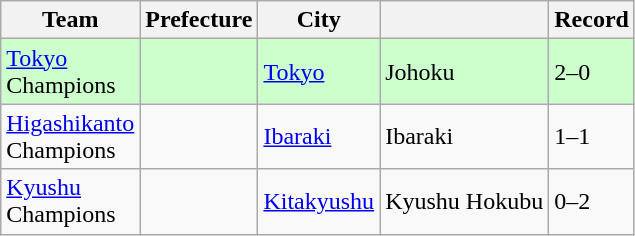<table class="wikitable">
<tr>
<th>Team</th>
<th>Prefecture</th>
<th>City</th>
<th></th>
<th>Record</th>
</tr>
<tr bgcolor="ccffcc">
<td><a href='#'>Tokyo</a><br>Champions</td>
<td><strong></strong></td>
<td><a href='#'>Tokyo</a></td>
<td>Johoku</td>
<td>2–0</td>
</tr>
<tr>
<td><a href='#'>Higashikanto</a><br>Champions</td>
<td><strong></strong></td>
<td><a href='#'>Ibaraki</a></td>
<td>Ibaraki</td>
<td>1–1</td>
</tr>
<tr>
<td><a href='#'>Kyushu</a><br>Champions</td>
<td></td>
<td><a href='#'>Kitakyushu</a></td>
<td>Kyushu Hokubu</td>
<td>0–2</td>
</tr>
</table>
